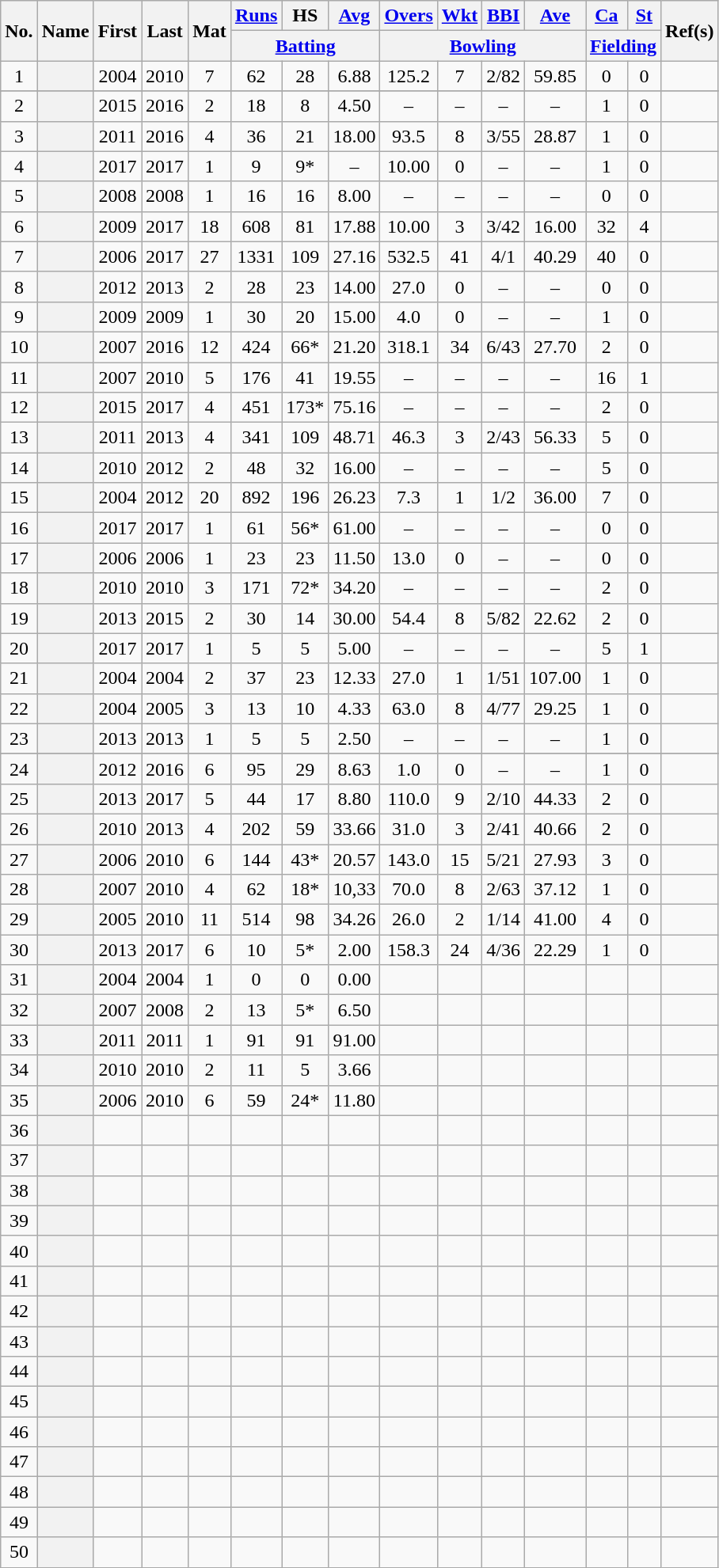<table class="wikitable sortable plainrowheaders">
<tr align="center">
<th scope="col" rowspan="2">No.</th>
<th scope="col" rowspan="2">Name</th>
<th scope="col" rowspan="2">First</th>
<th scope="col" rowspan="2">Last</th>
<th scope="col" rowspan="2">Mat</th>
<th scope="col"><a href='#'>Runs</a></th>
<th scope="col">HS</th>
<th scope="col"><a href='#'>Avg</a></th>
<th scope="col"><a href='#'>Overs</a></th>
<th scope="col"><a href='#'>Wkt</a></th>
<th scope="col"><a href='#'>BBI</a></th>
<th scope="col"><a href='#'>Ave</a></th>
<th scope="col"><a href='#'>Ca</a></th>
<th scope="col"><a href='#'>St</a></th>
<th scope="col" rowspan=2 class="unsortable">Ref(s)</th>
</tr>
<tr class="unsortable">
<th scope="col" colspan=3><a href='#'>Batting</a></th>
<th scope="col" colspan=4><a href='#'>Bowling</a></th>
<th scope="col" colspan=2><a href='#'>Fielding</a></th>
</tr>
<tr align="center">
<td>1</td>
<th scope="row"></th>
<td>2004</td>
<td>2010</td>
<td>7</td>
<td>62</td>
<td>28</td>
<td>6.88</td>
<td>125.2</td>
<td>7</td>
<td>2/82</td>
<td>59.85</td>
<td>0</td>
<td>0</td>
<td></td>
</tr>
<tr align="center">
</tr>
<tr align="center">
<td>2</td>
<th scope="row"></th>
<td>2015</td>
<td>2016</td>
<td>2</td>
<td>18</td>
<td>8</td>
<td>4.50</td>
<td>–</td>
<td>–</td>
<td>–</td>
<td>–</td>
<td>1</td>
<td>0</td>
<td></td>
</tr>
<tr align="center">
<td>3</td>
<th scope="row"></th>
<td>2011</td>
<td>2016</td>
<td>4</td>
<td>36</td>
<td>21</td>
<td>18.00</td>
<td>93.5</td>
<td>8</td>
<td>3/55</td>
<td>28.87</td>
<td>1</td>
<td>0</td>
<td></td>
</tr>
<tr align="center">
<td>4</td>
<th scope="row"></th>
<td>2017</td>
<td>2017</td>
<td>1</td>
<td>9</td>
<td>9*</td>
<td>–</td>
<td>10.00</td>
<td>0</td>
<td>–</td>
<td>–</td>
<td>1</td>
<td>0</td>
<td></td>
</tr>
<tr align="center">
<td>5</td>
<th scope="row"></th>
<td>2008</td>
<td>2008</td>
<td>1</td>
<td>16</td>
<td>16</td>
<td>8.00</td>
<td>–</td>
<td>–</td>
<td>–</td>
<td>–</td>
<td>0</td>
<td>0</td>
<td></td>
</tr>
<tr align="center">
<td>6</td>
<th scope="row"></th>
<td>2009</td>
<td>2017</td>
<td>18</td>
<td>608</td>
<td>81</td>
<td>17.88</td>
<td>10.00</td>
<td>3</td>
<td>3/42</td>
<td>16.00</td>
<td>32</td>
<td>4</td>
<td></td>
</tr>
<tr align="center">
<td>7</td>
<th scope="row"></th>
<td>2006</td>
<td>2017</td>
<td>27</td>
<td>1331</td>
<td>109</td>
<td>27.16</td>
<td>532.5</td>
<td>41</td>
<td>4/1</td>
<td>40.29</td>
<td>40</td>
<td>0</td>
<td></td>
</tr>
<tr align="center">
<td>8</td>
<th scope="row"></th>
<td>2012</td>
<td>2013</td>
<td>2</td>
<td>28</td>
<td>23</td>
<td>14.00</td>
<td>27.0</td>
<td>0</td>
<td>–</td>
<td>–</td>
<td>0</td>
<td>0</td>
<td></td>
</tr>
<tr align="center">
<td>9</td>
<th scope="row"></th>
<td>2009</td>
<td>2009</td>
<td>1</td>
<td>30</td>
<td>20</td>
<td>15.00</td>
<td>4.0</td>
<td>0</td>
<td>–</td>
<td>–</td>
<td>1</td>
<td>0</td>
<td></td>
</tr>
<tr align="center">
<td>10</td>
<th scope="row"></th>
<td>2007</td>
<td>2016</td>
<td>12</td>
<td>424</td>
<td>66*</td>
<td>21.20</td>
<td>318.1</td>
<td>34</td>
<td>6/43</td>
<td>27.70</td>
<td>2</td>
<td>0</td>
<td></td>
</tr>
<tr align="center">
<td>11</td>
<th scope="row"></th>
<td>2007</td>
<td>2010</td>
<td>5</td>
<td>176</td>
<td>41</td>
<td>19.55</td>
<td>–</td>
<td>–</td>
<td>–</td>
<td>–</td>
<td>16</td>
<td>1</td>
<td></td>
</tr>
<tr align="center">
<td>12</td>
<th scope="row"></th>
<td>2015</td>
<td>2017</td>
<td>4</td>
<td>451</td>
<td>173*</td>
<td>75.16</td>
<td>–</td>
<td>–</td>
<td>–</td>
<td>–</td>
<td>2</td>
<td>0</td>
<td></td>
</tr>
<tr align="center">
<td>13</td>
<th scope="row"></th>
<td>2011</td>
<td>2013</td>
<td>4</td>
<td>341</td>
<td>109</td>
<td>48.71</td>
<td>46.3</td>
<td>3</td>
<td>2/43</td>
<td>56.33</td>
<td>5</td>
<td>0</td>
<td></td>
</tr>
<tr align="center">
<td>14</td>
<th scope="row"></th>
<td>2010</td>
<td>2012</td>
<td>2</td>
<td>48</td>
<td>32</td>
<td>16.00</td>
<td>–</td>
<td>–</td>
<td>–</td>
<td>–</td>
<td>5</td>
<td>0</td>
<td></td>
</tr>
<tr align="center">
<td>15</td>
<th scope="row"></th>
<td>2004</td>
<td>2012</td>
<td>20</td>
<td>892</td>
<td>196</td>
<td>26.23</td>
<td>7.3</td>
<td>1</td>
<td>1/2</td>
<td>36.00</td>
<td>7</td>
<td>0</td>
<td></td>
</tr>
<tr align="center">
<td>16</td>
<th scope="row"></th>
<td>2017</td>
<td>2017</td>
<td>1</td>
<td>61</td>
<td>56*</td>
<td>61.00</td>
<td>–</td>
<td>–</td>
<td>–</td>
<td>–</td>
<td>0</td>
<td>0</td>
<td></td>
</tr>
<tr align="center">
<td>17</td>
<th scope="row"></th>
<td>2006</td>
<td>2006</td>
<td>1</td>
<td>23</td>
<td>23</td>
<td>11.50</td>
<td>13.0</td>
<td>0</td>
<td>–</td>
<td>–</td>
<td>0</td>
<td>0</td>
<td></td>
</tr>
<tr align="center">
<td>18</td>
<th scope="row"></th>
<td>2010</td>
<td>2010</td>
<td>3</td>
<td>171</td>
<td>72*</td>
<td>34.20</td>
<td>–</td>
<td>–</td>
<td>–</td>
<td>–</td>
<td>2</td>
<td>0</td>
<td></td>
</tr>
<tr align="center">
<td>19</td>
<th scope="row"></th>
<td>2013</td>
<td>2015</td>
<td>2</td>
<td>30</td>
<td>14</td>
<td>30.00</td>
<td>54.4</td>
<td>8</td>
<td>5/82</td>
<td>22.62</td>
<td>2</td>
<td>0</td>
<td></td>
</tr>
<tr align="center">
<td>20</td>
<th scope="row"></th>
<td>2017</td>
<td>2017</td>
<td>1</td>
<td>5</td>
<td>5</td>
<td>5.00</td>
<td>–</td>
<td>–</td>
<td>–</td>
<td>–</td>
<td>5</td>
<td>1</td>
<td></td>
</tr>
<tr align="center">
<td>21</td>
<th scope="row"></th>
<td>2004</td>
<td>2004</td>
<td>2</td>
<td>37</td>
<td>23</td>
<td>12.33</td>
<td>27.0</td>
<td>1</td>
<td>1/51</td>
<td>107.00</td>
<td>1</td>
<td>0</td>
<td></td>
</tr>
<tr align="center">
<td>22</td>
<th scope="row"></th>
<td>2004</td>
<td>2005</td>
<td>3</td>
<td>13</td>
<td>10</td>
<td>4.33</td>
<td>63.0</td>
<td>8</td>
<td>4/77</td>
<td>29.25</td>
<td>1</td>
<td>0</td>
<td></td>
</tr>
<tr align="center">
<td>23</td>
<th scope="row"></th>
<td>2013</td>
<td>2013</td>
<td>1</td>
<td>5</td>
<td>5</td>
<td>2.50</td>
<td>–</td>
<td>–</td>
<td>–</td>
<td>–</td>
<td>1</td>
<td>0</td>
<td></td>
</tr>
<tr align="center">
</tr>
<tr align="center">
<td>24</td>
<th scope="row"></th>
<td>2012</td>
<td>2016</td>
<td>6</td>
<td>95</td>
<td>29</td>
<td>8.63</td>
<td>1.0</td>
<td>0</td>
<td>–</td>
<td>–</td>
<td>1</td>
<td>0</td>
<td></td>
</tr>
<tr align="center">
<td>25</td>
<th scope="row"></th>
<td>2013</td>
<td>2017</td>
<td>5</td>
<td>44</td>
<td>17</td>
<td>8.80</td>
<td>110.0</td>
<td>9</td>
<td>2/10</td>
<td>44.33</td>
<td>2</td>
<td>0</td>
<td></td>
</tr>
<tr align="center">
<td>26</td>
<th scope="row"></th>
<td>2010</td>
<td>2013</td>
<td>4</td>
<td>202</td>
<td>59</td>
<td>33.66</td>
<td>31.0</td>
<td>3</td>
<td>2/41</td>
<td>40.66</td>
<td>2</td>
<td>0</td>
<td></td>
</tr>
<tr align="center">
<td>27</td>
<th scope="row"></th>
<td>2006</td>
<td>2010</td>
<td>6</td>
<td>144</td>
<td>43*</td>
<td>20.57</td>
<td>143.0</td>
<td>15</td>
<td>5/21</td>
<td>27.93</td>
<td>3</td>
<td>0</td>
<td></td>
</tr>
<tr align="center">
<td>28</td>
<th scope="row"></th>
<td>2007</td>
<td>2010</td>
<td>4</td>
<td>62</td>
<td>18*</td>
<td>10,33</td>
<td>70.0</td>
<td>8</td>
<td>2/63</td>
<td>37.12</td>
<td>1</td>
<td>0</td>
<td></td>
</tr>
<tr align="center">
<td>29</td>
<th scope="row"></th>
<td>2005</td>
<td>2010</td>
<td>11</td>
<td>514</td>
<td>98</td>
<td>34.26</td>
<td>26.0</td>
<td>2</td>
<td>1/14</td>
<td>41.00</td>
<td>4</td>
<td>0</td>
<td></td>
</tr>
<tr align="center">
<td>30</td>
<th scope="row"></th>
<td>2013</td>
<td>2017</td>
<td>6</td>
<td>10</td>
<td>5*</td>
<td>2.00</td>
<td>158.3</td>
<td>24</td>
<td>4/36</td>
<td>22.29</td>
<td>1</td>
<td>0</td>
<td></td>
</tr>
<tr align="center">
<td>31</td>
<th scope="row"></th>
<td>2004</td>
<td>2004</td>
<td>1</td>
<td>0</td>
<td>0</td>
<td>0.00</td>
<td></td>
<td></td>
<td></td>
<td></td>
<td></td>
<td></td>
<td></td>
</tr>
<tr align="center">
<td>32</td>
<th scope="row"></th>
<td>2007</td>
<td>2008</td>
<td>2</td>
<td>13</td>
<td>5*</td>
<td>6.50</td>
<td></td>
<td></td>
<td></td>
<td></td>
<td></td>
<td></td>
<td></td>
</tr>
<tr align="center">
<td>33</td>
<th scope="row"></th>
<td>2011</td>
<td>2011</td>
<td>1</td>
<td>91</td>
<td>91</td>
<td>91.00</td>
<td></td>
<td></td>
<td></td>
<td></td>
<td></td>
<td></td>
<td></td>
</tr>
<tr align="center">
<td>34</td>
<th scope="row"></th>
<td>2010</td>
<td>2010</td>
<td>2</td>
<td>11</td>
<td>5</td>
<td>3.66</td>
<td></td>
<td></td>
<td></td>
<td></td>
<td></td>
<td></td>
<td></td>
</tr>
<tr align="center">
<td>35</td>
<th scope="row"></th>
<td>2006</td>
<td>2010</td>
<td>6</td>
<td>59</td>
<td>24*</td>
<td>11.80</td>
<td></td>
<td></td>
<td></td>
<td></td>
<td></td>
<td></td>
<td></td>
</tr>
<tr align="center">
<td>36</td>
<th scope="row"></th>
<td></td>
<td></td>
<td></td>
<td></td>
<td></td>
<td></td>
<td></td>
<td></td>
<td></td>
<td></td>
<td></td>
<td></td>
<td></td>
</tr>
<tr align="center">
<td>37</td>
<th scope="row"></th>
<td></td>
<td></td>
<td></td>
<td></td>
<td></td>
<td></td>
<td></td>
<td></td>
<td></td>
<td></td>
<td></td>
<td></td>
<td></td>
</tr>
<tr align="center">
<td>38</td>
<th scope="row"></th>
<td></td>
<td></td>
<td></td>
<td></td>
<td></td>
<td></td>
<td></td>
<td></td>
<td></td>
<td></td>
<td></td>
<td></td>
<td></td>
</tr>
<tr align="center">
<td>39</td>
<th scope="row"></th>
<td></td>
<td></td>
<td></td>
<td></td>
<td></td>
<td></td>
<td></td>
<td></td>
<td></td>
<td></td>
<td></td>
<td></td>
<td></td>
</tr>
<tr align="center">
<td>40</td>
<th scope="row"></th>
<td></td>
<td></td>
<td></td>
<td></td>
<td></td>
<td></td>
<td></td>
<td></td>
<td></td>
<td></td>
<td></td>
<td></td>
<td></td>
</tr>
<tr align="center">
<td>41</td>
<th scope="row"></th>
<td></td>
<td></td>
<td></td>
<td></td>
<td></td>
<td></td>
<td></td>
<td></td>
<td></td>
<td></td>
<td></td>
<td></td>
<td></td>
</tr>
<tr align="center">
<td>42</td>
<th scope="row"></th>
<td></td>
<td></td>
<td></td>
<td></td>
<td></td>
<td></td>
<td></td>
<td></td>
<td></td>
<td></td>
<td></td>
<td></td>
<td></td>
</tr>
<tr align="center">
<td>43</td>
<th scope="row"></th>
<td></td>
<td></td>
<td></td>
<td></td>
<td></td>
<td></td>
<td></td>
<td></td>
<td></td>
<td></td>
<td></td>
<td></td>
<td></td>
</tr>
<tr align="center">
<td>44</td>
<th scope="row"></th>
<td></td>
<td></td>
<td></td>
<td></td>
<td></td>
<td></td>
<td></td>
<td></td>
<td></td>
<td></td>
<td></td>
<td></td>
<td></td>
</tr>
<tr align="center">
<td>45</td>
<th scope="row"></th>
<td></td>
<td></td>
<td></td>
<td></td>
<td></td>
<td></td>
<td></td>
<td></td>
<td></td>
<td></td>
<td></td>
<td></td>
<td></td>
</tr>
<tr align="center">
<td>46</td>
<th scope="row"></th>
<td></td>
<td></td>
<td></td>
<td></td>
<td></td>
<td></td>
<td></td>
<td></td>
<td></td>
<td></td>
<td></td>
<td></td>
<td></td>
</tr>
<tr align="center">
<td>47</td>
<th scope="row"></th>
<td></td>
<td></td>
<td></td>
<td></td>
<td></td>
<td></td>
<td></td>
<td></td>
<td></td>
<td></td>
<td></td>
<td></td>
<td></td>
</tr>
<tr align="center">
<td>48</td>
<th scope="row"></th>
<td></td>
<td></td>
<td></td>
<td></td>
<td></td>
<td></td>
<td></td>
<td></td>
<td></td>
<td></td>
<td></td>
<td></td>
<td></td>
</tr>
<tr align="center">
<td>49</td>
<th scope="row"></th>
<td></td>
<td></td>
<td></td>
<td></td>
<td></td>
<td></td>
<td></td>
<td></td>
<td></td>
<td></td>
<td></td>
<td></td>
<td></td>
</tr>
<tr align="center">
<td>50</td>
<th scope="row"></th>
<td></td>
<td></td>
<td></td>
<td></td>
<td></td>
<td></td>
<td></td>
<td></td>
<td></td>
<td></td>
<td></td>
<td></td>
<td></td>
</tr>
</table>
